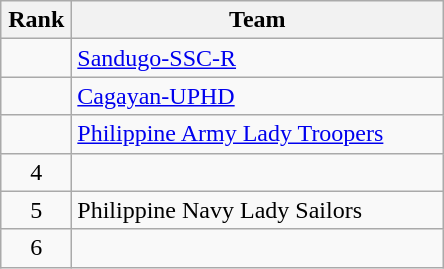<table class="wikitable" style="text-align: center;">
<tr>
<th width=40>Rank</th>
<th width=240>Team</th>
</tr>
<tr>
<td></td>
<td style="text-align:left"> <a href='#'>Sandugo-SSC-R</a></td>
</tr>
<tr>
<td></td>
<td style="text-align:left"> <a href='#'>Cagayan-UPHD</a></td>
</tr>
<tr>
<td></td>
<td style="text-align:left"> <a href='#'>Philippine Army Lady Troopers</a></td>
</tr>
<tr>
<td>4</td>
<td style="text-align:left"></td>
</tr>
<tr>
<td>5</td>
<td style="text-align:left"> Philippine Navy Lady Sailors</td>
</tr>
<tr>
<td>6</td>
<td style="text-align:left"></td>
</tr>
</table>
